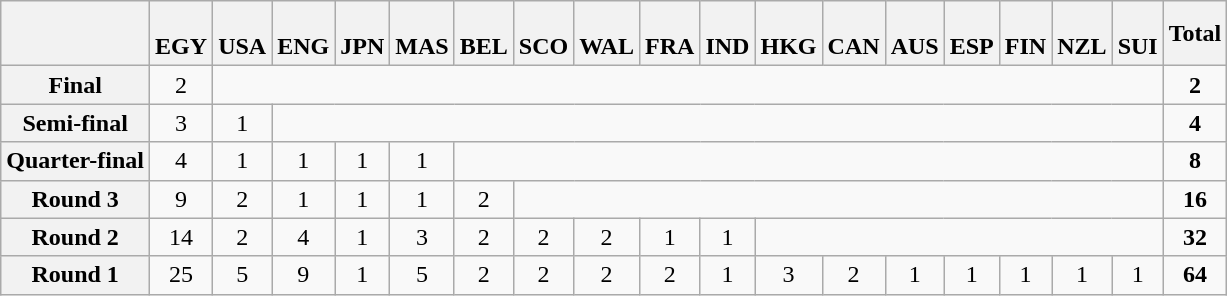<table class="wikitable">
<tr>
<th></th>
<th> <br>EGY</th>
<th> <br>USA</th>
<th> <br>ENG</th>
<th> <br>JPN</th>
<th> <br>MAS</th>
<th> <br>BEL</th>
<th> <br>SCO</th>
<th> <br>WAL</th>
<th> <br>FRA</th>
<th> <br>IND</th>
<th> <br>HKG</th>
<th> <br>CAN</th>
<th> <br>AUS</th>
<th> <br>ESP</th>
<th> <br>FIN</th>
<th> <br>NZL</th>
<th> <br>SUI</th>
<th>Total</th>
</tr>
<tr align="center">
<th>Final</th>
<td>2</td>
<td colspan=16></td>
<td><strong>2</strong></td>
</tr>
<tr align="center">
<th>Semi-final</th>
<td>3</td>
<td>1</td>
<td colspan=15></td>
<td><strong>4</strong></td>
</tr>
<tr align="center">
<th>Quarter-final</th>
<td>4</td>
<td>1</td>
<td>1</td>
<td>1</td>
<td>1</td>
<td colspan=12></td>
<td><strong>8</strong></td>
</tr>
<tr align="center">
<th>Round 3</th>
<td>9</td>
<td>2</td>
<td>1</td>
<td>1</td>
<td>1</td>
<td>2</td>
<td colspan=11></td>
<td><strong>16</strong></td>
</tr>
<tr align="center">
<th>Round 2</th>
<td>14</td>
<td>2</td>
<td>4</td>
<td>1</td>
<td>3</td>
<td>2</td>
<td>2</td>
<td>2</td>
<td>1</td>
<td>1</td>
<td colspan=7></td>
<td><strong>32</strong></td>
</tr>
<tr align="center">
<th>Round 1</th>
<td>25</td>
<td>5</td>
<td>9</td>
<td>1</td>
<td>5</td>
<td>2</td>
<td>2</td>
<td>2</td>
<td>2</td>
<td>1</td>
<td>3</td>
<td>2</td>
<td>1</td>
<td>1</td>
<td>1</td>
<td>1</td>
<td>1</td>
<td><strong>64</strong></td>
</tr>
</table>
